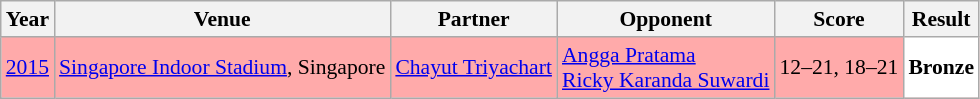<table class="sortable wikitable" style="font-size: 90%;">
<tr>
<th>Year</th>
<th>Venue</th>
<th>Partner</th>
<th>Opponent</th>
<th>Score</th>
<th>Result</th>
</tr>
<tr style="background:#FFAAAA">
<td align="center"><a href='#'>2015</a></td>
<td align="left"><a href='#'>Singapore Indoor Stadium</a>, Singapore</td>
<td align="left"> <a href='#'>Chayut Triyachart</a></td>
<td align="left"> <a href='#'>Angga Pratama</a><br> <a href='#'>Ricky Karanda Suwardi</a></td>
<td align="left">12–21, 18–21</td>
<td style="text-align:left; background:white"> <strong>Bronze</strong></td>
</tr>
</table>
